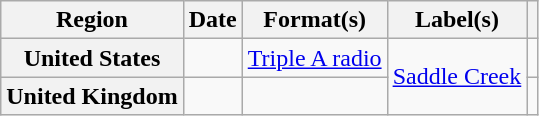<table class="wikitable plainrowheaders">
<tr>
<th scope="col">Region</th>
<th scope="col">Date</th>
<th scope="col">Format(s)</th>
<th scope="col">Label(s)</th>
<th scope="col"></th>
</tr>
<tr>
<th scope="row">United States</th>
<td></td>
<td><a href='#'>Triple A radio</a></td>
<td rowspan="2"><a href='#'>Saddle Creek</a></td>
<td></td>
</tr>
<tr>
<th scope="row">United Kingdom</th>
<td></td>
<td></td>
<td></td>
</tr>
</table>
